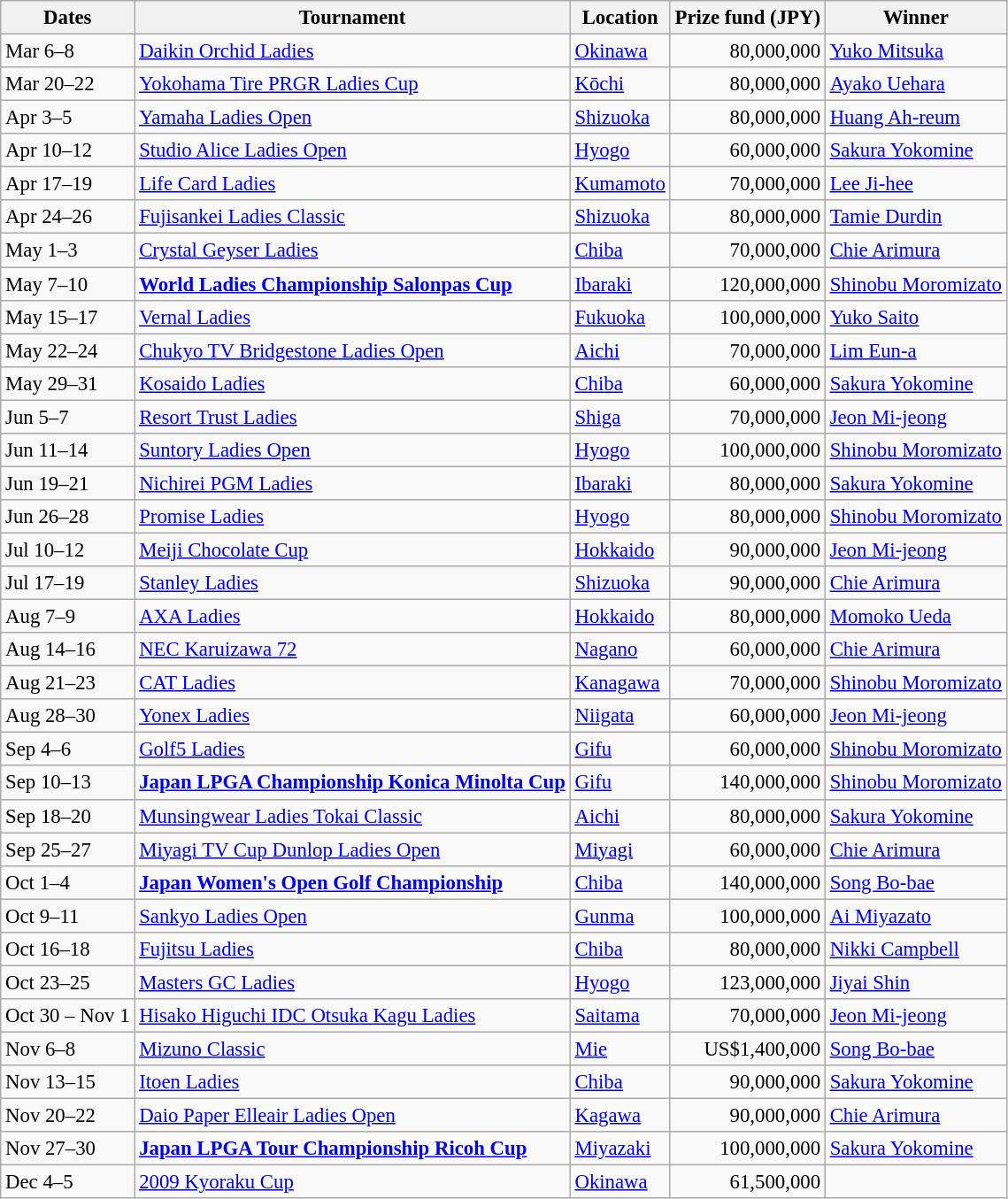<table class="wikitable sortable" style="font-size:95%;">
<tr>
<th>Dates</th>
<th>Tournament</th>
<th>Location</th>
<th>Prize fund (JPY)</th>
<th>Winner</th>
</tr>
<tr>
<td>Mar 6–8</td>
<td><a href='#'>Daikin Orchid Ladies</a></td>
<td><a href='#'>Okinawa</a></td>
<td align=right>80,000,000</td>
<td> <a href='#'>Yuko Mitsuka</a></td>
</tr>
<tr>
<td>Mar 20–22</td>
<td><a href='#'>Yokohama Tire PRGR Ladies Cup</a></td>
<td><a href='#'>Kōchi</a></td>
<td align=right>80,000,000</td>
<td> <a href='#'>Ayako Uehara</a></td>
</tr>
<tr>
<td>Apr 3–5</td>
<td><a href='#'>Yamaha Ladies Open</a></td>
<td><a href='#'>Shizuoka</a></td>
<td align=right>80,000,000</td>
<td> <a href='#'>Huang Ah-reum</a></td>
</tr>
<tr>
<td>Apr 10–12</td>
<td><a href='#'>Studio Alice Ladies Open</a></td>
<td><a href='#'>Hyogo</a></td>
<td align=right>60,000,000</td>
<td> <a href='#'>Sakura Yokomine</a></td>
</tr>
<tr>
<td>Apr 17–19</td>
<td><a href='#'>Life Card Ladies</a></td>
<td><a href='#'>Kumamoto</a></td>
<td align=right>70,000,000</td>
<td> <a href='#'>Lee Ji-hee</a></td>
</tr>
<tr>
<td>Apr 24–26</td>
<td><a href='#'>Fujisankei Ladies Classic</a></td>
<td><a href='#'>Shizuoka</a></td>
<td align=right>80,000,000</td>
<td> <a href='#'>Tamie Durdin</a></td>
</tr>
<tr>
<td>May 1–3</td>
<td><a href='#'>Crystal Geyser Ladies</a></td>
<td><a href='#'>Chiba</a></td>
<td align=right>70,000,000</td>
<td> <a href='#'>Chie Arimura</a></td>
</tr>
<tr>
<td>May 7–10</td>
<td><strong><a href='#'>World Ladies Championship Salonpas Cup</a></strong></td>
<td><a href='#'>Ibaraki</a></td>
<td align=right>120,000,000</td>
<td> <a href='#'>Shinobu Moromizato</a></td>
</tr>
<tr>
<td>May 15–17</td>
<td><a href='#'>Vernal Ladies</a></td>
<td><a href='#'>Fukuoka</a></td>
<td align=right>100,000,000</td>
<td> <a href='#'>Yuko Saito</a></td>
</tr>
<tr>
<td>May 22–24</td>
<td><a href='#'>Chukyo TV Bridgestone Ladies Open</a></td>
<td><a href='#'>Aichi</a></td>
<td align=right>70,000,000</td>
<td> <a href='#'>Lim Eun-a</a></td>
</tr>
<tr>
<td>May 29–31</td>
<td><a href='#'>Kosaido Ladies</a></td>
<td><a href='#'>Chiba</a></td>
<td align=right>60,000,000</td>
<td> <a href='#'>Sakura Yokomine</a></td>
</tr>
<tr>
<td>Jun 5–7</td>
<td><a href='#'>Resort Trust Ladies</a></td>
<td><a href='#'>Shiga</a></td>
<td align=right>70,000,000</td>
<td> <a href='#'>Jeon Mi-jeong</a></td>
</tr>
<tr>
<td>Jun 11–14</td>
<td><a href='#'>Suntory Ladies Open</a></td>
<td><a href='#'>Hyogo</a></td>
<td align=right>100,000,000</td>
<td> <a href='#'>Shinobu Moromizato</a></td>
</tr>
<tr>
<td>Jun 19–21</td>
<td><a href='#'>Nichirei PGM Ladies</a></td>
<td><a href='#'>Ibaraki</a></td>
<td align=right>80,000,000</td>
<td> <a href='#'>Sakura Yokomine</a></td>
</tr>
<tr>
<td>Jun 26–28</td>
<td><a href='#'>Promise Ladies</a></td>
<td><a href='#'>Hyogo</a></td>
<td align=right>80,000,000</td>
<td> <a href='#'>Shinobu Moromizato</a></td>
</tr>
<tr>
<td>Jul 10–12</td>
<td><a href='#'>Meiji Chocolate Cup</a></td>
<td><a href='#'>Hokkaido</a></td>
<td align=right>90,000,000</td>
<td> <a href='#'>Jeon Mi-jeong</a></td>
</tr>
<tr>
<td>Jul 17–19</td>
<td><a href='#'>Stanley Ladies</a></td>
<td><a href='#'>Shizuoka</a></td>
<td align=right>90,000,000</td>
<td> <a href='#'>Chie Arimura</a></td>
</tr>
<tr>
<td>Aug 7–9</td>
<td><a href='#'>AXA Ladies</a></td>
<td><a href='#'>Hokkaido</a></td>
<td align=right>80,000,000</td>
<td> <a href='#'>Momoko Ueda</a></td>
</tr>
<tr>
<td>Aug 14–16</td>
<td><a href='#'>NEC Karuizawa 72</a></td>
<td><a href='#'>Nagano</a></td>
<td align=right>60,000,000</td>
<td> <a href='#'>Chie Arimura</a></td>
</tr>
<tr>
<td>Aug 21–23</td>
<td><a href='#'>CAT Ladies</a></td>
<td><a href='#'>Kanagawa</a></td>
<td align=right>70,000,000</td>
<td> <a href='#'>Shinobu Moromizato</a></td>
</tr>
<tr>
<td>Aug 28–30</td>
<td><a href='#'>Yonex Ladies</a></td>
<td><a href='#'>Niigata</a></td>
<td align=right>60,000,000</td>
<td> <a href='#'>Jeon Mi-jeong</a></td>
</tr>
<tr>
<td>Sep 4–6</td>
<td><a href='#'>Golf5 Ladies</a></td>
<td><a href='#'>Gifu</a></td>
<td align=right>60,000,000</td>
<td> <a href='#'>Shinobu Moromizato</a></td>
</tr>
<tr>
<td>Sep 10–13</td>
<td><strong><a href='#'>Japan LPGA Championship Konica Minolta Cup</a></strong></td>
<td><a href='#'>Gifu</a></td>
<td align=right>140,000,000</td>
<td> <a href='#'>Shinobu Moromizato</a></td>
</tr>
<tr>
<td>Sep 18–20</td>
<td><a href='#'>Munsingwear Ladies Tokai Classic</a></td>
<td><a href='#'>Aichi</a></td>
<td align=right>80,000,000</td>
<td> <a href='#'>Sakura Yokomine</a></td>
</tr>
<tr>
<td>Sep 25–27</td>
<td><a href='#'>Miyagi TV Cup Dunlop Ladies Open</a></td>
<td><a href='#'>Miyagi</a></td>
<td align=right>60,000,000</td>
<td> <a href='#'>Chie Arimura</a></td>
</tr>
<tr>
<td>Oct 1–4</td>
<td><strong><a href='#'>Japan Women's Open Golf Championship</a></strong></td>
<td><a href='#'>Chiba</a></td>
<td align=right>140,000,000</td>
<td> <a href='#'>Song Bo-bae</a></td>
</tr>
<tr>
<td>Oct 9–11</td>
<td><a href='#'>Sankyo Ladies Open</a></td>
<td><a href='#'>Gunma</a></td>
<td align=right>100,000,000</td>
<td> <a href='#'>Ai Miyazato</a></td>
</tr>
<tr>
<td>Oct 16–18</td>
<td><a href='#'>Fujitsu Ladies</a></td>
<td><a href='#'>Chiba</a></td>
<td align=right>80,000,000</td>
<td> <a href='#'>Nikki Campbell</a></td>
</tr>
<tr>
<td>Oct 23–25</td>
<td><a href='#'>Masters GC Ladies</a></td>
<td><a href='#'>Hyogo</a></td>
<td align=right>123,000,000</td>
<td> <a href='#'>Jiyai Shin</a></td>
</tr>
<tr>
<td>Oct 30 – Nov 1</td>
<td><a href='#'>Hisako Higuchi IDC Otsuka Kagu Ladies</a></td>
<td><a href='#'>Saitama</a></td>
<td align=right>70,000,000</td>
<td> <a href='#'>Jeon Mi-jeong</a></td>
</tr>
<tr>
<td>Nov 6–8</td>
<td><a href='#'>Mizuno Classic</a></td>
<td><a href='#'>Mie</a></td>
<td align=right>US$1,400,000</td>
<td> <a href='#'>Song Bo-bae</a></td>
</tr>
<tr>
<td>Nov 13–15</td>
<td><a href='#'>Itoen Ladies</a></td>
<td><a href='#'>Chiba</a></td>
<td align=right>90,000,000</td>
<td> <a href='#'>Sakura Yokomine</a></td>
</tr>
<tr>
<td>Nov 20–22</td>
<td><a href='#'>Daio Paper Elleair Ladies Open</a></td>
<td><a href='#'>Kagawa</a></td>
<td align=right>90,000,000</td>
<td> <a href='#'>Chie Arimura</a></td>
</tr>
<tr>
<td>Nov 27–30</td>
<td><strong><a href='#'>Japan LPGA Tour Championship Ricoh Cup</a></strong></td>
<td><a href='#'>Miyazaki</a></td>
<td align=right>100,000,000</td>
<td> <a href='#'>Sakura Yokomine</a></td>
</tr>
<tr>
<td>Dec 4–5</td>
<td><a href='#'>2009 Kyoraku Cup</a></td>
<td><a href='#'>Okinawa</a></td>
<td align=right>61,500,000</td>
<td></td>
</tr>
</table>
